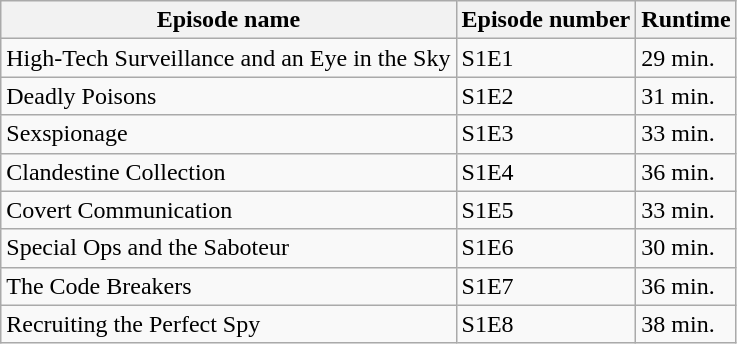<table class="wikitable">
<tr>
<th>Episode name</th>
<th>Episode number</th>
<th>Runtime</th>
</tr>
<tr>
<td>High-Tech Surveillance and an Eye in the Sky</td>
<td>S1E1</td>
<td>29 min.</td>
</tr>
<tr>
<td>Deadly Poisons</td>
<td>S1E2</td>
<td>31 min.</td>
</tr>
<tr>
<td>Sexspionage</td>
<td>S1E3</td>
<td>33 min.</td>
</tr>
<tr>
<td>Clandestine Collection</td>
<td>S1E4</td>
<td>36 min.</td>
</tr>
<tr>
<td>Covert Communication</td>
<td>S1E5</td>
<td>33 min.</td>
</tr>
<tr>
<td>Special Ops and the Saboteur</td>
<td>S1E6</td>
<td>30 min.</td>
</tr>
<tr>
<td>The Code Breakers</td>
<td>S1E7</td>
<td>36 min.</td>
</tr>
<tr>
<td>Recruiting the Perfect Spy</td>
<td>S1E8</td>
<td>38 min.</td>
</tr>
</table>
